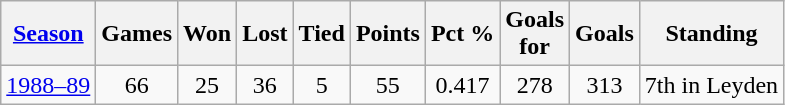<table class="wikitable">
<tr>
<th><a href='#'>Season</a></th>
<th>Games</th>
<th>Won</th>
<th>Lost</th>
<th>Tied</th>
<th>Points</th>
<th>Pct %</th>
<th>Goals<br>for</th>
<th>Goals<br></th>
<th>Standing</th>
</tr>
<tr align="center">
<td><a href='#'>1988–89</a></td>
<td>66</td>
<td>25</td>
<td>36</td>
<td>5</td>
<td>55</td>
<td>0.417</td>
<td>278</td>
<td>313</td>
<td>7th in Leyden</td>
</tr>
</table>
